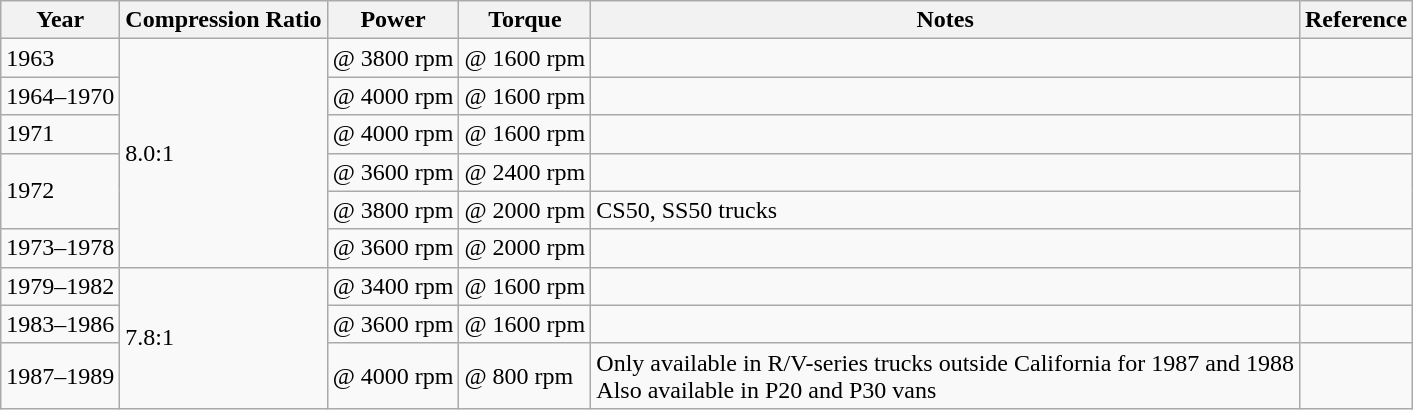<table class="wikitable">
<tr>
<th>Year</th>
<th>Compression Ratio</th>
<th>Power</th>
<th>Torque</th>
<th>Notes</th>
<th>Reference</th>
</tr>
<tr>
<td>1963</td>
<td rowspan="6">8.0:1</td>
<td> @ 3800 rpm</td>
<td> @ 1600 rpm</td>
<td></td>
<td></td>
</tr>
<tr>
<td>1964–1970</td>
<td> @ 4000 rpm</td>
<td> @ 1600 rpm</td>
<td></td>
<td><br></td>
</tr>
<tr>
<td>1971</td>
<td> @ 4000 rpm</td>
<td> @ 1600 rpm</td>
<td></td>
<td></td>
</tr>
<tr>
<td rowspan="2">1972</td>
<td> @ 3600 rpm</td>
<td> @ 2400 rpm</td>
<td></td>
<td rowspan="2"></td>
</tr>
<tr>
<td> @ 3800 rpm</td>
<td> @ 2000 rpm</td>
<td>CS50, SS50 trucks</td>
</tr>
<tr>
<td>1973–1978</td>
<td> @ 3600 rpm</td>
<td> @ 2000 rpm</td>
<td></td>
<td><br></td>
</tr>
<tr>
<td>1979–1982</td>
<td rowspan="3">7.8:1</td>
<td> @ 3400 rpm</td>
<td> @ 1600 rpm</td>
<td></td>
<td></td>
</tr>
<tr>
<td>1983–1986</td>
<td> @ 3600 rpm</td>
<td> @ 1600 rpm</td>
<td></td>
<td></td>
</tr>
<tr>
<td>1987–1989</td>
<td> @ 4000 rpm</td>
<td> @ 800 rpm</td>
<td>Only available in R/V-series trucks outside California for 1987 and 1988<br>Also available in P20 and P30 vans</td>
<td></td>
</tr>
</table>
